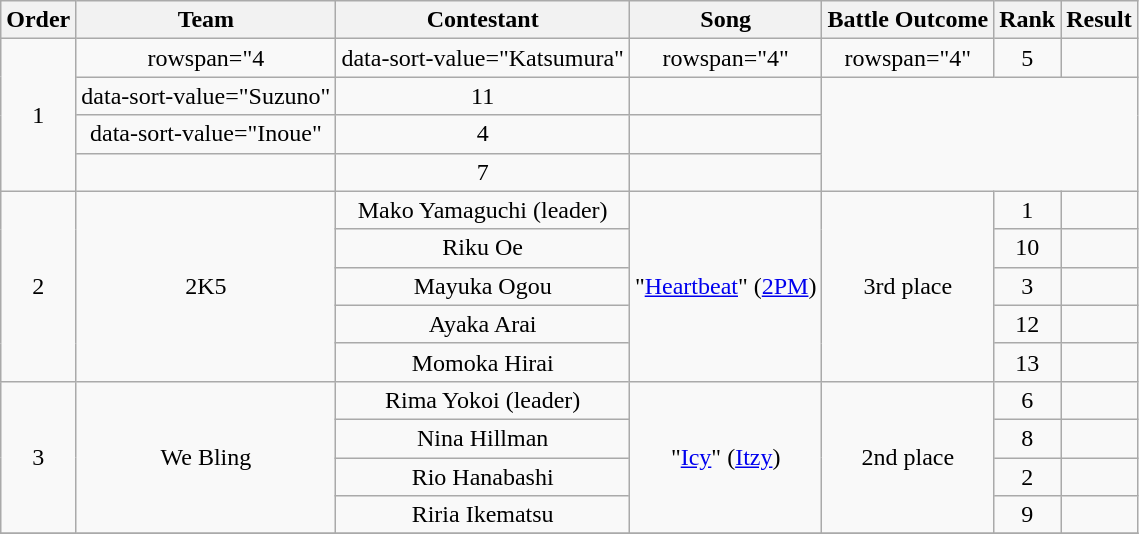<table class="wikitable sortable" style="text-align:center;">
<tr>
<th>Order</th>
<th>Team</th>
<th>Contestant</th>
<th>Song</th>
<th>Battle Outcome<br></th>
<th>Rank</th>
<th>Result<br></th>
</tr>
<tr>
<td rowspan="4">1</td>
<td>rowspan="4 </td>
<td>data-sort-value="Katsumura" </td>
<td>rowspan="4" </td>
<td>rowspan="4" </td>
<td>5</td>
<td></td>
</tr>
<tr>
<td>data-sort-value="Suzuno" </td>
<td>11</td>
<td></td>
</tr>
<tr>
<td>data-sort-value="Inoue" </td>
<td>4</td>
<td></td>
</tr>
<tr>
<td></td>
<td>7</td>
<td></td>
</tr>
<tr>
<td rowspan="5">2</td>
<td rowspan="5">2K5</td>
<td data-sort-value="Yamaguchi">Mako Yamaguchi (leader)</td>
<td rowspan="5">"<a href='#'>Heartbeat</a>" (<a href='#'>2PM</a>)</td>
<td rowspan="5">3rd place</td>
<td>1</td>
<td></td>
</tr>
<tr>
<td data-sort-value="Oe">Riku Oe</td>
<td>10</td>
<td></td>
</tr>
<tr>
<td data-sort-value="Ogou">Mayuka Ogou</td>
<td>3</td>
<td></td>
</tr>
<tr>
<td data-sort-value="Arai">Ayaka Arai</td>
<td>12</td>
<td></td>
</tr>
<tr>
<td data-sort-value="Hirai">Momoka Hirai</td>
<td>13</td>
<td></td>
</tr>
<tr>
<td rowspan="4">3</td>
<td rowspan="4">We Bling</td>
<td data-sort-value="Yokoi">Rima Yokoi (leader)</td>
<td rowspan="4">"<a href='#'>Icy</a>" (<a href='#'>Itzy</a>)</td>
<td rowspan="4">2nd place</td>
<td>6</td>
<td></td>
</tr>
<tr>
<td data-sort-value="Hillman">Nina Hillman</td>
<td>8</td>
<td></td>
</tr>
<tr>
<td data-sort-value="Hanabashi">Rio Hanabashi</td>
<td>2</td>
<td></td>
</tr>
<tr>
<td data-sort-value="Ikematsu">Riria Ikematsu</td>
<td>9</td>
<td></td>
</tr>
<tr>
</tr>
</table>
